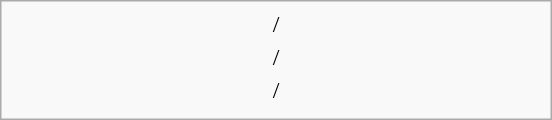<table class="infobox" style="text-align:center; width:23em">
<tr>
<td><start>/<end></td>
</tr>
<tr>
<td><start>/<duration></td>
</tr>
<tr>
<td><duration>/<end></td>
</tr>
<tr>
<td><duration></td>
</tr>
</table>
